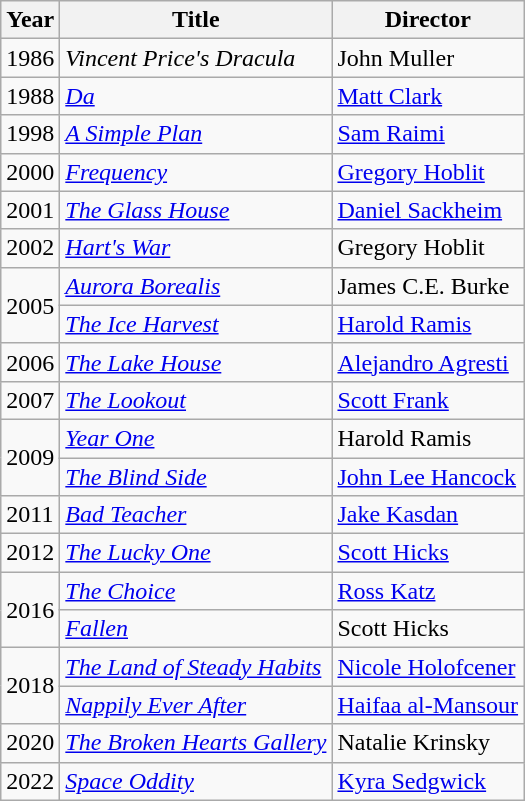<table class="wikitable">
<tr>
<th>Year</th>
<th>Title</th>
<th>Director</th>
</tr>
<tr>
<td>1986</td>
<td><em>Vincent Price's Dracula</em></td>
<td>John Muller</td>
</tr>
<tr>
<td>1988</td>
<td><em><a href='#'>Da</a></em></td>
<td><a href='#'>Matt Clark</a></td>
</tr>
<tr>
<td>1998</td>
<td><em><a href='#'>A Simple Plan</a></em></td>
<td><a href='#'>Sam Raimi</a></td>
</tr>
<tr>
<td>2000</td>
<td><em><a href='#'>Frequency</a></em></td>
<td><a href='#'>Gregory Hoblit</a></td>
</tr>
<tr>
<td>2001</td>
<td><em><a href='#'>The Glass House</a></em></td>
<td><a href='#'>Daniel Sackheim</a></td>
</tr>
<tr>
<td>2002</td>
<td><em><a href='#'>Hart's War</a></em></td>
<td>Gregory Hoblit</td>
</tr>
<tr>
<td rowspan=2>2005</td>
<td><em><a href='#'>Aurora Borealis</a></em></td>
<td>James C.E. Burke</td>
</tr>
<tr>
<td><em><a href='#'>The Ice Harvest</a></em></td>
<td><a href='#'>Harold Ramis</a></td>
</tr>
<tr>
<td>2006</td>
<td><em><a href='#'>The Lake House</a></em></td>
<td><a href='#'>Alejandro Agresti</a></td>
</tr>
<tr>
<td>2007</td>
<td><em><a href='#'>The Lookout</a></em></td>
<td><a href='#'>Scott Frank</a></td>
</tr>
<tr>
<td rowspan=2>2009</td>
<td><em><a href='#'>Year One</a></em></td>
<td>Harold Ramis</td>
</tr>
<tr>
<td><em><a href='#'>The Blind Side</a></em></td>
<td><a href='#'>John Lee Hancock</a></td>
</tr>
<tr>
<td>2011</td>
<td><em><a href='#'>Bad Teacher</a></em></td>
<td><a href='#'>Jake Kasdan</a></td>
</tr>
<tr>
<td>2012</td>
<td><em><a href='#'>The Lucky One</a></em></td>
<td><a href='#'>Scott Hicks</a></td>
</tr>
<tr>
<td rowspan=2>2016</td>
<td><em><a href='#'>The Choice</a></em></td>
<td><a href='#'>Ross Katz</a></td>
</tr>
<tr>
<td><em><a href='#'>Fallen</a></em></td>
<td>Scott Hicks</td>
</tr>
<tr>
<td rowspan=2>2018</td>
<td><em><a href='#'>The Land of Steady Habits</a></em></td>
<td><a href='#'>Nicole Holofcener</a></td>
</tr>
<tr>
<td><em><a href='#'>Nappily Ever After</a></em></td>
<td><a href='#'>Haifaa al-Mansour</a></td>
</tr>
<tr>
<td>2020</td>
<td><em><a href='#'>The Broken Hearts Gallery</a></em></td>
<td>Natalie Krinsky</td>
</tr>
<tr>
<td>2022</td>
<td><em><a href='#'>Space Oddity</a></em></td>
<td><a href='#'>Kyra Sedgwick</a></td>
</tr>
</table>
